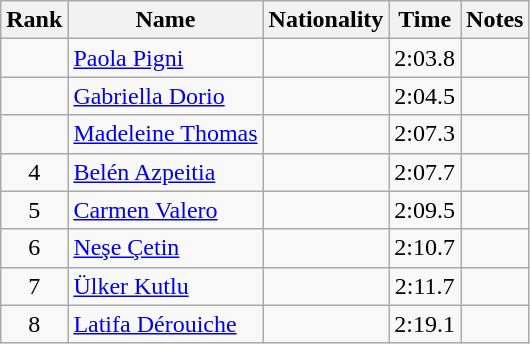<table class="wikitable sortable" style="text-align:center">
<tr>
<th>Rank</th>
<th>Name</th>
<th>Nationality</th>
<th>Time</th>
<th>Notes</th>
</tr>
<tr>
<td></td>
<td align=left><a href='#'>Paola Pigni</a></td>
<td align=left></td>
<td>2:03.8</td>
<td></td>
</tr>
<tr>
<td></td>
<td align=left><a href='#'>Gabriella Dorio</a></td>
<td align=left></td>
<td>2:04.5</td>
<td></td>
</tr>
<tr>
<td></td>
<td align=left><a href='#'>Madeleine Thomas</a></td>
<td align=left></td>
<td>2:07.3</td>
<td></td>
</tr>
<tr>
<td>4</td>
<td align=left><a href='#'>Belén Azpeitia</a></td>
<td align=left></td>
<td>2:07.7</td>
<td></td>
</tr>
<tr>
<td>5</td>
<td align=left><a href='#'>Carmen Valero</a></td>
<td align=left></td>
<td>2:09.5</td>
<td></td>
</tr>
<tr>
<td>6</td>
<td align=left><a href='#'>Neşe Çetin</a></td>
<td align=left></td>
<td>2:10.7</td>
<td></td>
</tr>
<tr>
<td>7</td>
<td align=left><a href='#'>Ülker Kutlu</a></td>
<td align=left></td>
<td>2:11.7</td>
<td></td>
</tr>
<tr>
<td>8</td>
<td align=left><a href='#'>Latifa Dérouiche</a></td>
<td align=left></td>
<td>2:19.1</td>
<td></td>
</tr>
</table>
